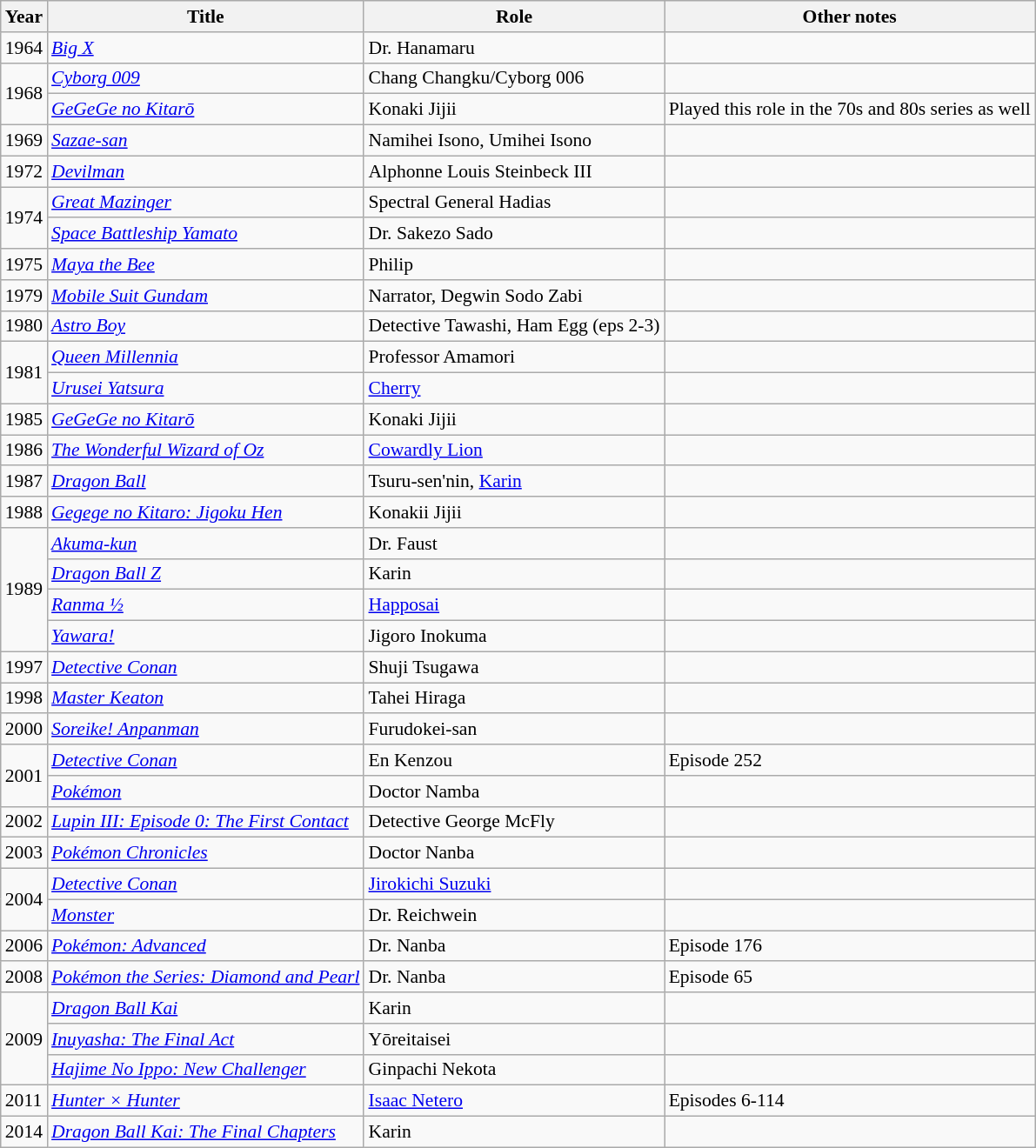<table class="wikitable" style="font-size: 90%;">
<tr>
<th>Year</th>
<th>Title</th>
<th>Role</th>
<th>Other notes</th>
</tr>
<tr>
<td>1964</td>
<td><em><a href='#'>Big X</a></em></td>
<td>Dr. Hanamaru</td>
<td></td>
</tr>
<tr>
<td rowspan="2">1968</td>
<td><em><a href='#'>Cyborg 009</a></em></td>
<td>Chang Changku/Cyborg 006</td>
<td></td>
</tr>
<tr>
<td><em><a href='#'>GeGeGe no Kitarō</a></em></td>
<td>Konaki Jijii</td>
<td>Played this role in the 70s and 80s series as well</td>
</tr>
<tr>
<td>1969</td>
<td><em><a href='#'>Sazae-san</a></em></td>
<td>Namihei Isono, Umihei Isono</td>
<td></td>
</tr>
<tr>
<td>1972</td>
<td><em><a href='#'>Devilman</a></em></td>
<td>Alphonne Louis Steinbeck III</td>
<td></td>
</tr>
<tr>
<td rowspan="2">1974</td>
<td><em><a href='#'>Great Mazinger</a></em></td>
<td>Spectral General Hadias</td>
<td></td>
</tr>
<tr>
<td><em><a href='#'>Space Battleship Yamato</a></em></td>
<td>Dr. Sakezo Sado</td>
<td></td>
</tr>
<tr>
<td>1975</td>
<td><em><a href='#'>Maya the Bee</a></em></td>
<td>Philip</td>
<td></td>
</tr>
<tr>
<td>1979</td>
<td><em><a href='#'>Mobile Suit Gundam</a></em></td>
<td>Narrator, Degwin Sodo Zabi</td>
<td></td>
</tr>
<tr>
<td>1980</td>
<td><em><a href='#'>Astro Boy</a></em></td>
<td>Detective Tawashi, Ham Egg (eps 2-3)</td>
<td></td>
</tr>
<tr>
<td rowspan="2">1981</td>
<td><em><a href='#'>Queen Millennia</a></em></td>
<td>Professor Amamori</td>
<td></td>
</tr>
<tr>
<td><em><a href='#'>Urusei Yatsura</a></em></td>
<td><a href='#'>Cherry</a></td>
<td></td>
</tr>
<tr>
<td>1985</td>
<td><em><a href='#'>GeGeGe no Kitarō</a></em></td>
<td>Konaki Jijii</td>
<td></td>
</tr>
<tr>
<td>1986</td>
<td><em><a href='#'>The Wonderful Wizard of Oz</a></em></td>
<td><a href='#'>Cowardly Lion</a></td>
<td></td>
</tr>
<tr>
<td>1987</td>
<td><em><a href='#'>Dragon Ball</a></em></td>
<td>Tsuru-sen'nin, <a href='#'>Karin</a></td>
<td></td>
</tr>
<tr>
<td>1988</td>
<td><em><a href='#'>Gegege no Kitaro: Jigoku Hen</a></em></td>
<td>Konakii Jijii</td>
<td></td>
</tr>
<tr>
<td rowspan="4">1989</td>
<td><em><a href='#'>Akuma-kun</a></em></td>
<td>Dr. Faust</td>
<td></td>
</tr>
<tr>
<td><em><a href='#'>Dragon Ball Z</a></em></td>
<td>Karin</td>
<td></td>
</tr>
<tr>
<td><em><a href='#'>Ranma ½</a></em></td>
<td><a href='#'>Happosai</a></td>
<td></td>
</tr>
<tr>
<td><em><a href='#'>Yawara!</a></em></td>
<td>Jigoro Inokuma</td>
<td></td>
</tr>
<tr>
<td>1997</td>
<td><em><a href='#'>Detective Conan</a></em></td>
<td>Shuji Tsugawa</td>
<td></td>
</tr>
<tr>
<td>1998</td>
<td><em><a href='#'>Master Keaton</a></em></td>
<td>Tahei Hiraga</td>
<td></td>
</tr>
<tr>
<td>2000</td>
<td><em><a href='#'>Soreike! Anpanman</a></em></td>
<td>Furudokei-san</td>
<td></td>
</tr>
<tr>
<td rowspan="2">2001</td>
<td><em><a href='#'>Detective Conan</a></em></td>
<td>En Kenzou</td>
<td>Episode 252</td>
</tr>
<tr>
<td><em><a href='#'>Pokémon</a></em></td>
<td>Doctor Namba</td>
<td></td>
</tr>
<tr>
<td>2002</td>
<td><em><a href='#'>Lupin III: Episode 0: The First Contact</a></em></td>
<td>Detective George McFly</td>
<td></td>
</tr>
<tr>
<td>2003</td>
<td><em><a href='#'>Pokémon Chronicles</a></em></td>
<td>Doctor Nanba</td>
<td></td>
</tr>
<tr>
<td rowspan="2">2004</td>
<td><em><a href='#'>Detective Conan</a></em></td>
<td><a href='#'>Jirokichi Suzuki</a></td>
<td></td>
</tr>
<tr>
<td><a href='#'><em>Monster</em></a></td>
<td>Dr. Reichwein</td>
<td></td>
</tr>
<tr>
<td>2006</td>
<td><em><a href='#'>Pokémon: Advanced</a></em></td>
<td>Dr. Nanba</td>
<td>Episode 176</td>
</tr>
<tr>
<td>2008</td>
<td><em><a href='#'>Pokémon the Series: Diamond and Pearl</a></em></td>
<td>Dr. Nanba</td>
<td>Episode 65</td>
</tr>
<tr>
<td rowspan="3">2009</td>
<td><em><a href='#'>Dragon Ball Kai</a></em></td>
<td>Karin</td>
<td></td>
</tr>
<tr>
<td><em><a href='#'>Inuyasha: The Final Act</a></em></td>
<td>Yōreitaisei</td>
<td></td>
</tr>
<tr>
<td><em><a href='#'>Hajime No Ippo: New Challenger</a></em></td>
<td>Ginpachi Nekota</td>
<td></td>
</tr>
<tr>
<td>2011</td>
<td><em><a href='#'>Hunter × Hunter</a></em></td>
<td><a href='#'>Isaac Netero</a></td>
<td>Episodes 6-114</td>
</tr>
<tr>
<td>2014</td>
<td><em><a href='#'>Dragon Ball Kai: The Final Chapters</a></em></td>
<td>Karin</td>
<td></td>
</tr>
</table>
